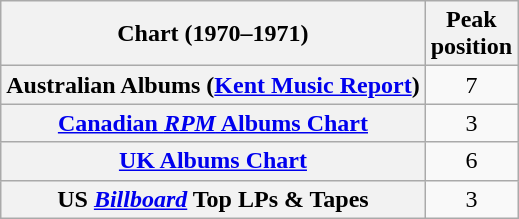<table class="wikitable sortable plainrowheaders" style="text-align:center">
<tr>
<th>Chart (1970–1971)</th>
<th>Peak<br>position</th>
</tr>
<tr>
<th scope="row">Australian Albums (<a href='#'>Kent Music Report</a>)</th>
<td style="text-align:center;">7</td>
</tr>
<tr>
<th scope="row"><a href='#'>Canadian <em>RPM</em> Albums Chart</a></th>
<td>3</td>
</tr>
<tr>
<th scope="row"><a href='#'>UK Albums Chart</a></th>
<td>6</td>
</tr>
<tr>
<th scope="row">US <em><a href='#'>Billboard</a></em> Top LPs & Tapes</th>
<td>3</td>
</tr>
</table>
